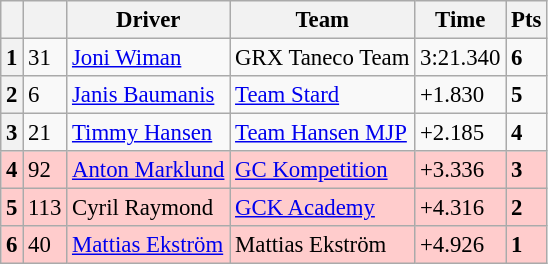<table class="wikitable" style="font-size:95%">
<tr>
<th></th>
<th></th>
<th>Driver</th>
<th>Team</th>
<th>Time</th>
<th>Pts</th>
</tr>
<tr>
<th>1</th>
<td>31</td>
<td> <a href='#'>Joni Wiman</a></td>
<td>GRX Taneco Team</td>
<td>3:21.340</td>
<td><strong>6</strong></td>
</tr>
<tr>
<th>2</th>
<td>6</td>
<td> <a href='#'>Janis Baumanis</a></td>
<td><a href='#'>Team Stard</a></td>
<td>+1.830</td>
<td><strong>5</strong></td>
</tr>
<tr>
<th>3</th>
<td>21</td>
<td> <a href='#'>Timmy Hansen</a></td>
<td><a href='#'>Team Hansen MJP</a></td>
<td>+2.185</td>
<td><strong>4</strong></td>
</tr>
<tr>
<th style="background:#ffcccc;">4</th>
<td style="background:#ffcccc;">92</td>
<td style="background:#ffcccc;"> <a href='#'>Anton Marklund</a></td>
<td style="background:#ffcccc;"><a href='#'>GC Kompetition</a></td>
<td style="background:#ffcccc;">+3.336</td>
<td style="background:#ffcccc;"><strong>3</strong></td>
</tr>
<tr>
<th style="background:#ffcccc;">5</th>
<td style="background:#ffcccc;">113</td>
<td style="background:#ffcccc;"> Cyril Raymond</td>
<td style="background:#ffcccc;"><a href='#'>GCK Academy</a></td>
<td style="background:#ffcccc;">+4.316</td>
<td style="background:#ffcccc;"><strong>2</strong></td>
</tr>
<tr>
<th style="background:#ffcccc;">6</th>
<td style="background:#ffcccc;">40</td>
<td style="background:#ffcccc;"> <a href='#'>Mattias Ekström</a></td>
<td style="background:#ffcccc;">Mattias Ekström</td>
<td style="background:#ffcccc;">+4.926</td>
<td style="background:#ffcccc;"><strong>1</strong></td>
</tr>
</table>
